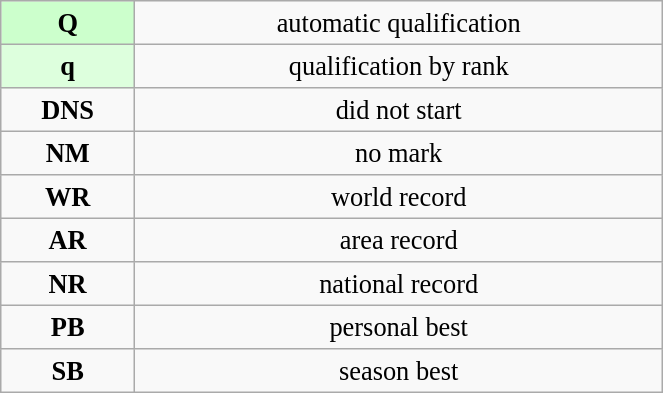<table class="wikitable" style=" text-align:center; font-size:110%;" width="35%">
<tr>
<td bgcolor="ccffcc"><strong>Q</strong></td>
<td>automatic qualification</td>
</tr>
<tr>
<td bgcolor="ddffdd"><strong>q</strong></td>
<td>qualification by rank</td>
</tr>
<tr>
<td><strong>DNS</strong></td>
<td>did not start</td>
</tr>
<tr>
<td><strong>NM</strong></td>
<td>no mark</td>
</tr>
<tr>
<td><strong>WR</strong></td>
<td>world record</td>
</tr>
<tr>
<td><strong>AR</strong></td>
<td>area record</td>
</tr>
<tr>
<td><strong>NR</strong></td>
<td>national record</td>
</tr>
<tr>
<td><strong>PB</strong></td>
<td>personal best</td>
</tr>
<tr>
<td><strong>SB</strong></td>
<td>season best</td>
</tr>
</table>
